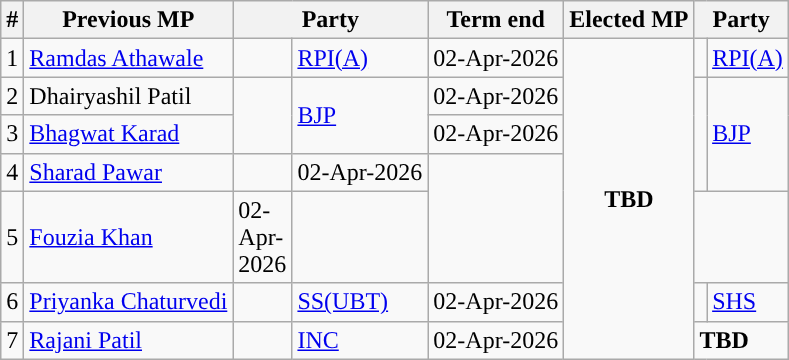<table class="wikitable sortable">
<tr>
<th>#</th>
<th>Previous MP</th>
<th colspan="2">Party</th>
<th>Term end</th>
<th>Elected MP</th>
<th colspan="2">Party</th>
</tr>
<tr>
<td>1</td>
<td><a href='#'>Ramdas Athawale</a></td>
<td width="1px"></td>
<td><a href='#'>RPI(A)</a></td>
<td>02-Apr-2026</td>
<td Rowspan=7 align=middle><strong>TBD</strong></td>
<td width="1px"></td>
<td><a href='#'>RPI(A)</a></td>
</tr>
<tr>
<td>2</td>
<td>Dhairyashil Patil</td>
<td rowspan=2 width="1px"></td>
<td rowspan="2"><a href='#'>BJP</a></td>
<td>02-Apr-2026</td>
<td rowspan=3 width="1px"></td>
<td rowspan="3"><a href='#'>BJP</a></td>
</tr>
<tr>
<td>3</td>
<td><a href='#'>Bhagwat Karad</a></td>
<td>02-Apr-2026</td>
</tr>
<tr>
<td>4</td>
<td><a href='#'>Sharad Pawar</a></td>
<td></td>
<td>02-Apr-2026</td>
</tr>
<tr>
<td>5</td>
<td><a href='#'>Fouzia Khan</a></td>
<td>02-Apr-2026</td>
<td></td>
</tr>
<tr>
<td>6</td>
<td><a href='#'>Priyanka Chaturvedi</a></td>
<td width="1px"></td>
<td><a href='#'>SS(UBT)</a></td>
<td>02-Apr-2026</td>
<td></td>
<td><a href='#'>SHS</a></td>
</tr>
<tr>
<td>7</td>
<td><a href='#'>Rajani Patil</a></td>
<td width="1px"></td>
<td><a href='#'>INC</a></td>
<td>02-Apr-2026</td>
<td Colspan=3><strong>TBD</strong></td>
</tr>
</table>
